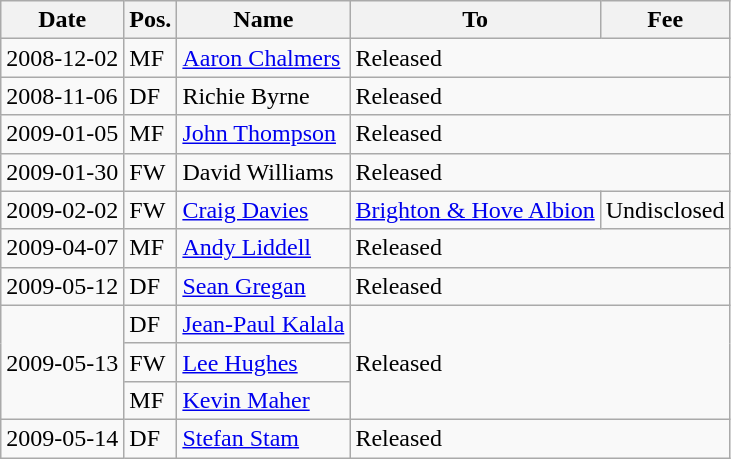<table class="wikitable">
<tr>
<th>Date</th>
<th>Pos.</th>
<th>Name</th>
<th>To</th>
<th>Fee</th>
</tr>
<tr>
<td>2008-12-02</td>
<td>MF</td>
<td><a href='#'>Aaron Chalmers</a></td>
<td colspan=2>Released</td>
</tr>
<tr>
<td>2008-11-06</td>
<td>DF</td>
<td>Richie Byrne</td>
<td colspan=2>Released</td>
</tr>
<tr>
<td>2009-01-05</td>
<td>MF</td>
<td><a href='#'>John Thompson</a></td>
<td colspan=2>Released</td>
</tr>
<tr>
<td>2009-01-30</td>
<td>FW</td>
<td>David Williams</td>
<td colspan=2>Released</td>
</tr>
<tr>
<td>2009-02-02</td>
<td>FW</td>
<td><a href='#'>Craig Davies</a></td>
<td><a href='#'>Brighton & Hove Albion</a></td>
<td>Undisclosed</td>
</tr>
<tr>
<td>2009-04-07</td>
<td>MF</td>
<td><a href='#'>Andy Liddell</a></td>
<td colspan=2>Released</td>
</tr>
<tr>
<td>2009-05-12</td>
<td>DF</td>
<td><a href='#'>Sean Gregan</a></td>
<td colspan=2>Released</td>
</tr>
<tr>
<td rowspan=3>2009-05-13</td>
<td>DF</td>
<td><a href='#'>Jean-Paul Kalala</a></td>
<td rowspan=3 colspan=2>Released</td>
</tr>
<tr>
<td>FW</td>
<td><a href='#'>Lee Hughes</a></td>
</tr>
<tr>
<td>MF</td>
<td><a href='#'>Kevin Maher</a></td>
</tr>
<tr>
<td>2009-05-14</td>
<td>DF</td>
<td><a href='#'>Stefan Stam</a></td>
<td colspan=2>Released</td>
</tr>
</table>
